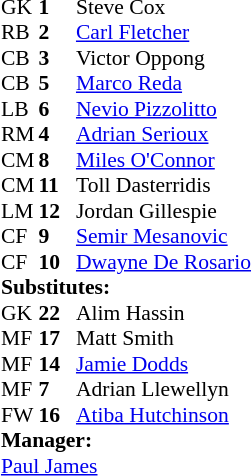<table cellspacing="0" cellpadding="0" style="font-size:90%; margin:auto;">
<tr>
<th width=25></th>
<th width=25></th>
</tr>
<tr>
<td>GK</td>
<td><strong>1</strong></td>
<td>Steve Cox</td>
</tr>
<tr>
<td>RB</td>
<td><strong>2</strong></td>
<td> <a href='#'>Carl Fletcher</a></td>
<td></td>
<td></td>
</tr>
<tr>
<td>CB</td>
<td><strong>3</strong></td>
<td> Victor Oppong</td>
</tr>
<tr>
<td>CB</td>
<td><strong>5</strong></td>
<td> <a href='#'>Marco Reda</a></td>
</tr>
<tr>
<td>LB</td>
<td><strong>6</strong></td>
<td> <a href='#'>Nevio Pizzolitto</a></td>
<td></td>
<td></td>
</tr>
<tr>
<td>RM</td>
<td><strong>4</strong></td>
<td> <a href='#'>Adrian Serioux</a></td>
<td></td>
<td></td>
</tr>
<tr>
<td>CM</td>
<td><strong>8</strong></td>
<td> <a href='#'>Miles O'Connor</a></td>
<td></td>
<td></td>
</tr>
<tr>
<td>CM</td>
<td><strong>11</strong></td>
<td>Toll Dasterridis</td>
<td></td>
<td></td>
</tr>
<tr>
<td>LM</td>
<td><strong>12</strong></td>
<td>Jordan Gillespie</td>
<td></td>
<td></td>
</tr>
<tr>
<td>CF</td>
<td><strong>9</strong></td>
<td> <a href='#'>Semir Mesanovic</a></td>
<td></td>
<td></td>
</tr>
<tr>
<td>CF</td>
<td><strong>10</strong></td>
<td> <a href='#'>Dwayne De Rosario</a></td>
<td></td>
<td></td>
</tr>
<tr>
<td colspan=3><strong>Substitutes:</strong></td>
</tr>
<tr>
<td>GK</td>
<td><strong>22</strong></td>
<td>Alim Hassin</td>
<td></td>
<td></td>
</tr>
<tr>
<td>MF</td>
<td><strong>17</strong></td>
<td> Matt Smith</td>
<td></td>
<td></td>
</tr>
<tr>
<td>MF</td>
<td><strong>14</strong></td>
<td> <a href='#'>Jamie Dodds</a></td>
<td></td>
<td></td>
</tr>
<tr>
<td>MF</td>
<td><strong>7</strong></td>
<td> Adrian Llewellyn</td>
<td></td>
<td></td>
</tr>
<tr>
<td>FW</td>
<td><strong>16</strong></td>
<td> <a href='#'>Atiba Hutchinson</a></td>
<td></td>
<td></td>
</tr>
<tr>
<td colspan=3><strong>Manager:</strong></td>
</tr>
<tr>
<td colspan=4> <a href='#'>Paul James</a></td>
</tr>
</table>
